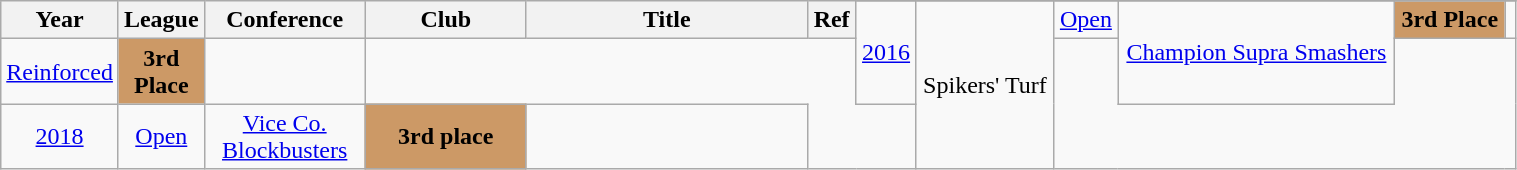<table class="wikitable sortable" style="text-align:center" width="80%">
<tr>
<th style="width:5px;" rowspan="2">Year</th>
<th style="width:25px;" rowspan="2">League</th>
<th style="width:100px;" rowspan="2">Conference</th>
<th style="width:100px;" rowspan="2">Club</th>
<th style="width:180px;" rowspan="2">Title</th>
<th style="width:25px;" rowspan="2">Ref</th>
</tr>
<tr align=center>
<td rowspan=2><a href='#'>2016</a></td>
<td rowspan=3>Spikers' Turf</td>
<td><a href='#'>Open</a></td>
<td rowspan=2><a href='#'>Champion Supra Smashers</a></td>
<td style="background:#CC9966;"><strong>3rd Place</strong></td>
<td></td>
</tr>
<tr align=center>
<td><a href='#'>Reinforced</a></td>
<td style="background:#CC9966;"><strong>3rd Place</strong></td>
<td></td>
</tr>
<tr align=center>
<td><a href='#'>2018</a></td>
<td><a href='#'>Open</a></td>
<td><a href='#'>Vice Co. Blockbusters</a></td>
<td style="background:#cc9966;"><strong>3rd place</strong></td>
<td></td>
</tr>
</table>
